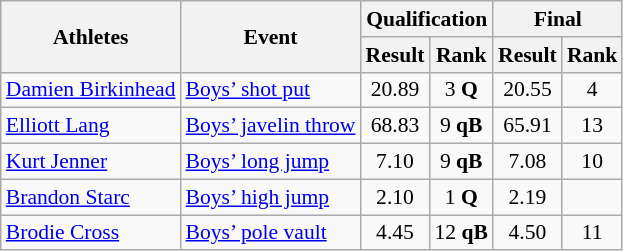<table class="wikitable" style="font-size:90%;">
<tr>
<th rowspan=2>Athletes</th>
<th rowspan=2>Event</th>
<th colspan=2>Qualification</th>
<th colspan=2>Final</th>
</tr>
<tr>
<th>Result</th>
<th>Rank</th>
<th>Result</th>
<th>Rank</th>
</tr>
<tr>
<td><a href='#'>Damien Birkinhead</a></td>
<td><a href='#'>Boys’ shot put</a></td>
<td align=center>20.89</td>
<td align=center>3 <strong>Q</strong></td>
<td align=center>20.55</td>
<td align=center>4</td>
</tr>
<tr>
<td><a href='#'>Elliott Lang</a></td>
<td><a href='#'>Boys’ javelin throw</a></td>
<td align=center>68.83</td>
<td align=center>9 <strong>qB</strong></td>
<td align=center>65.91</td>
<td align=center>13</td>
</tr>
<tr>
<td><a href='#'>Kurt Jenner</a></td>
<td><a href='#'>Boys’ long jump</a></td>
<td align=center>7.10</td>
<td align=center>9 <strong>qB</strong></td>
<td align=center>7.08</td>
<td align=center>10</td>
</tr>
<tr>
<td><a href='#'>Brandon Starc</a></td>
<td><a href='#'>Boys’ high jump</a></td>
<td align=center>2.10</td>
<td align=center>1 <strong>Q</strong></td>
<td align=center>2.19</td>
<td align=center></td>
</tr>
<tr>
<td><a href='#'>Brodie Cross</a></td>
<td><a href='#'>Boys’ pole vault</a></td>
<td align=center>4.45</td>
<td align=center>12 <strong>qB</strong></td>
<td align=center>4.50</td>
<td align=center>11</td>
</tr>
</table>
